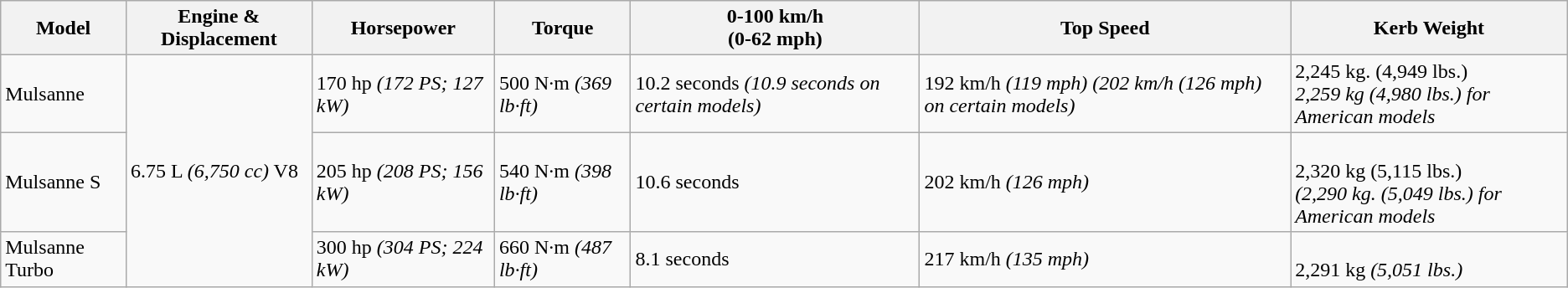<table class="wikitable sortable">
<tr>
<th>Model</th>
<th>Engine & Displacement</th>
<th>Horsepower</th>
<th>Torque</th>
<th>0-100 km/h <br> (0-62 mph)</th>
<th>Top Speed</th>
<th>Kerb Weight</th>
</tr>
<tr>
<td>Mulsanne</td>
<td rowspan=3>6.75 L <em>(6,750 cc)</em> V8</td>
<td>170 hp <em>(172 PS; 127 kW)</em></td>
<td>500 N·m <em>(369 lb·ft)</em></td>
<td>10.2 seconds <em>(10.9 seconds on certain models)</em></td>
<td>192 km/h <em>(119  mph)</em> <em>(202 km/h (126 mph) on certain models)</em></td>
<td>2,245 kg. (4,949 lbs.) <br> <em>2,259 kg (4,980 lbs.) for American models</em></td>
</tr>
<tr>
<td>Mulsanne S</td>
<td>205 hp <em>(208 PS; 156 kW)</em></td>
<td>540 N·m <em>(398 lb·ft)</em></td>
<td>10.6 seconds</td>
<td>202 km/h <em>(126 mph)</em></td>
<td><br>2,320 kg (5,115 lbs.) <br> <em>(2,290 kg. (5,049 lbs.) for American models</em></td>
</tr>
<tr>
<td>Mulsanne Turbo</td>
<td>300 hp <em>(304 PS; 224 kW)</em></td>
<td>660 N·m <em>(487 lb·ft)</em></td>
<td>8.1 seconds</td>
<td>217 km/h <em>(135 mph)</em></td>
<td><br>2,291 kg <em>(5,051 lbs.)</em></td>
</tr>
</table>
